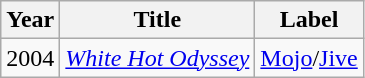<table class="wikitable">
<tr>
<th><strong>Year</strong></th>
<th><strong>Title</strong></th>
<th><strong>Label</strong></th>
</tr>
<tr>
<td>2004</td>
<td><em><a href='#'>White Hot Odyssey</a></em></td>
<td><a href='#'>Mojo</a>/<a href='#'>Jive</a></td>
</tr>
</table>
